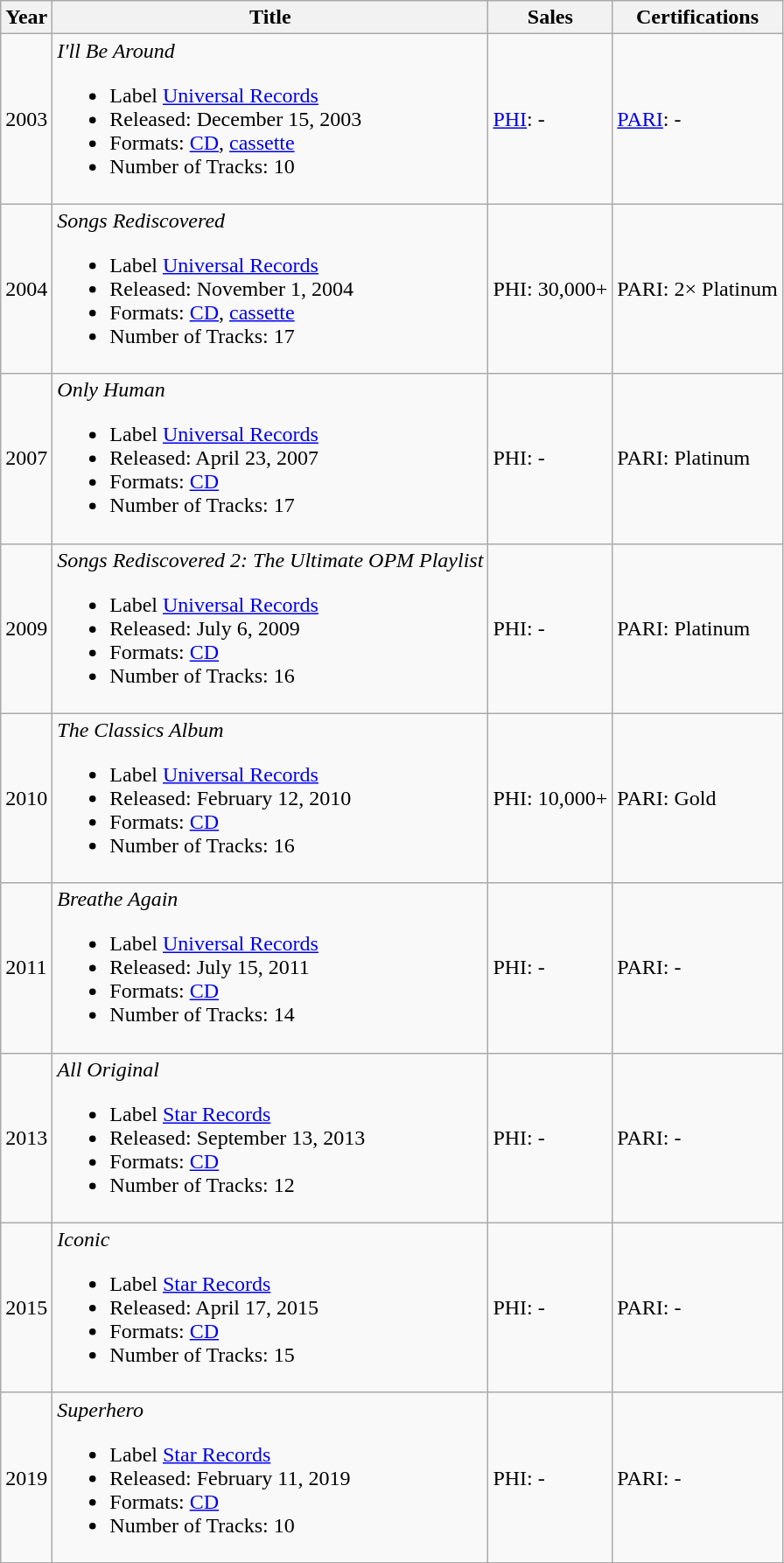<table class="wikitable">
<tr>
<th>Year</th>
<th>Title</th>
<th>Sales</th>
<th>Certifications</th>
</tr>
<tr>
<td>2003</td>
<td><em>I'll Be Around</em><br><ul><li>Label <a href='#'>Universal Records</a></li><li>Released: December 15, 2003</li><li>Formats: <a href='#'>CD</a>, <a href='#'>cassette</a></li><li>Number of Tracks: 10</li></ul></td>
<td><a href='#'>PHI</a>: -</td>
<td><a href='#'>PARI</a>: -</td>
</tr>
<tr>
<td>2004</td>
<td><em>Songs Rediscovered</em><br><ul><li>Label <a href='#'>Universal Records</a></li><li>Released: November 1, 2004</li><li>Formats: <a href='#'>CD</a>, <a href='#'>cassette</a></li><li>Number of Tracks: 17</li></ul></td>
<td>PHI: 30,000+</td>
<td>PARI: 2× Platinum</td>
</tr>
<tr>
<td>2007</td>
<td><em>Only Human</em><br><ul><li>Label <a href='#'>Universal Records</a></li><li>Released: April 23, 2007</li><li>Formats: <a href='#'>CD</a></li><li>Number of Tracks: 17</li></ul></td>
<td>PHI: -</td>
<td>PARI: Platinum</td>
</tr>
<tr>
<td>2009</td>
<td><em>Songs Rediscovered 2: The Ultimate OPM Playlist</em><br><ul><li>Label <a href='#'>Universal Records</a></li><li>Released: July 6, 2009</li><li>Formats: <a href='#'>CD</a></li><li>Number of Tracks: 16</li></ul></td>
<td>PHI: -</td>
<td>PARI: Platinum</td>
</tr>
<tr>
<td>2010</td>
<td><em>The Classics Album</em><br><ul><li>Label <a href='#'>Universal Records</a></li><li>Released: February 12, 2010</li><li>Formats: <a href='#'>CD</a></li><li>Number of Tracks: 16</li></ul></td>
<td>PHI: 10,000+</td>
<td>PARI: Gold</td>
</tr>
<tr>
<td>2011</td>
<td><em>Breathe Again</em><br><ul><li>Label <a href='#'>Universal Records</a></li><li>Released: July 15, 2011</li><li>Formats: <a href='#'>CD</a></li><li>Number of Tracks: 14</li></ul></td>
<td>PHI: -</td>
<td>PARI: -</td>
</tr>
<tr>
<td>2013</td>
<td><em>All Original</em><br><ul><li>Label <a href='#'>Star Records</a></li><li>Released: September 13, 2013</li><li>Formats: <a href='#'>CD</a></li><li>Number of Tracks: 12</li></ul></td>
<td>PHI: -</td>
<td>PARI: -</td>
</tr>
<tr>
<td>2015</td>
<td><em>Iconic</em><br><ul><li>Label <a href='#'>Star Records</a></li><li>Released: April 17, 2015</li><li>Formats: <a href='#'>CD</a></li><li>Number of Tracks: 15</li></ul></td>
<td>PHI: -</td>
<td>PARI: -</td>
</tr>
<tr>
<td>2019</td>
<td><em>Superhero</em><br><ul><li>Label <a href='#'>Star Records</a></li><li>Released: February 11, 2019</li><li>Formats: <a href='#'>CD</a></li><li>Number of Tracks: 10</li></ul></td>
<td>PHI: -</td>
<td>PARI: -</td>
</tr>
<tr>
</tr>
</table>
